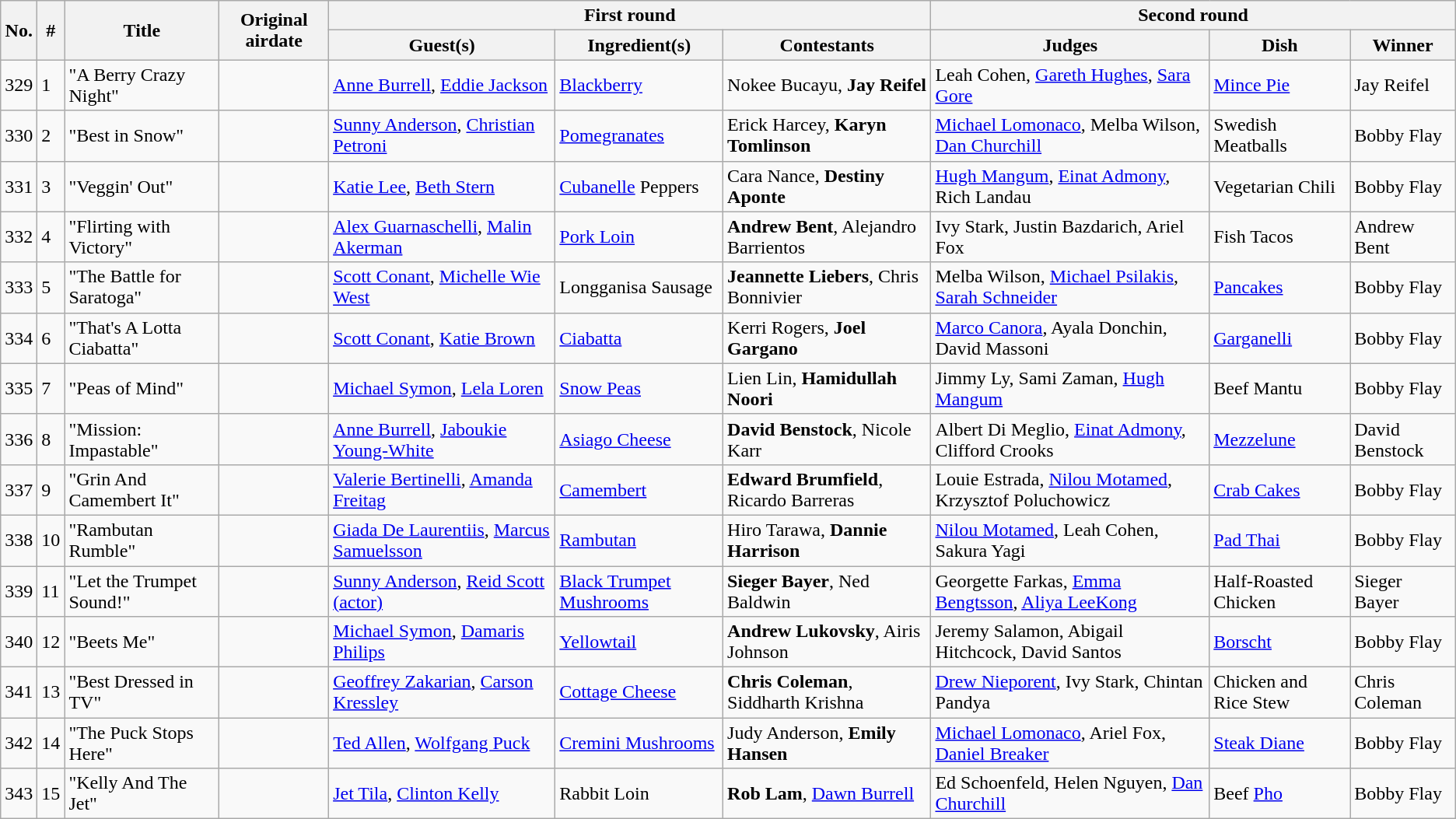<table class="wikitable">
<tr>
<th rowspan="2">No.</th>
<th rowspan="2">#</th>
<th rowspan="2">Title</th>
<th rowspan="2">Original airdate</th>
<th colspan="3">First round</th>
<th colspan="3">Second round</th>
</tr>
<tr>
<th>Guest(s)</th>
<th>Ingredient(s)</th>
<th>Contestants</th>
<th>Judges</th>
<th>Dish</th>
<th>Winner</th>
</tr>
<tr>
<td>329</td>
<td>1</td>
<td>"A Berry Crazy Night"</td>
<td></td>
<td><a href='#'>Anne Burrell</a>, <a href='#'>Eddie Jackson</a></td>
<td><a href='#'>Blackberry</a></td>
<td>Nokee Bucayu, <strong>Jay Reifel</strong></td>
<td>Leah Cohen, <a href='#'>Gareth Hughes</a>, <a href='#'>Sara Gore</a></td>
<td><a href='#'>Mince Pie</a></td>
<td>Jay Reifel</td>
</tr>
<tr>
<td>330</td>
<td>2</td>
<td>"Best in Snow"</td>
<td></td>
<td><a href='#'>Sunny Anderson</a>, <a href='#'>Christian Petroni</a></td>
<td><a href='#'>Pomegranates</a></td>
<td>Erick Harcey, <strong>Karyn Tomlinson</strong></td>
<td><a href='#'>Michael Lomonaco</a>, Melba Wilson, <a href='#'>Dan Churchill</a></td>
<td>Swedish Meatballs</td>
<td>Bobby Flay</td>
</tr>
<tr>
<td>331</td>
<td>3</td>
<td>"Veggin' Out"</td>
<td></td>
<td><a href='#'>Katie Lee</a>, <a href='#'>Beth Stern</a></td>
<td><a href='#'>Cubanelle</a> Peppers</td>
<td>Cara Nance, <strong>Destiny Aponte</strong></td>
<td><a href='#'>Hugh Mangum</a>, <a href='#'>Einat Admony</a>, Rich Landau</td>
<td>Vegetarian Chili</td>
<td>Bobby Flay</td>
</tr>
<tr>
<td>332</td>
<td>4</td>
<td>"Flirting with Victory"</td>
<td></td>
<td><a href='#'>Alex Guarnaschelli</a>, <a href='#'>Malin Akerman</a></td>
<td><a href='#'>Pork Loin</a></td>
<td><strong>Andrew Bent</strong>, Alejandro Barrientos</td>
<td>Ivy Stark, Justin Bazdarich, Ariel Fox</td>
<td>Fish Tacos</td>
<td>Andrew Bent</td>
</tr>
<tr>
<td>333</td>
<td>5</td>
<td>"The Battle for Saratoga"</td>
<td></td>
<td><a href='#'>Scott Conant</a>, <a href='#'>Michelle Wie West</a></td>
<td>Longganisa Sausage</td>
<td><strong>Jeannette Liebers</strong>, Chris Bonnivier</td>
<td>Melba Wilson, <a href='#'>Michael Psilakis</a>, <a href='#'>Sarah Schneider</a></td>
<td><a href='#'>Pancakes</a></td>
<td>Bobby Flay</td>
</tr>
<tr>
<td>334</td>
<td>6</td>
<td>"That's A Lotta Ciabatta"</td>
<td></td>
<td><a href='#'>Scott Conant</a>, <a href='#'>Katie Brown</a></td>
<td><a href='#'>Ciabatta</a></td>
<td>Kerri Rogers, <strong>Joel Gargano</strong></td>
<td><a href='#'>Marco Canora</a>, Ayala Donchin, David Massoni</td>
<td><a href='#'>Garganelli</a></td>
<td>Bobby Flay</td>
</tr>
<tr>
<td>335</td>
<td>7</td>
<td>"Peas of Mind"</td>
<td></td>
<td><a href='#'>Michael Symon</a>, <a href='#'>Lela Loren</a></td>
<td><a href='#'>Snow Peas</a></td>
<td>Lien Lin, <strong>Hamidullah Noori</strong></td>
<td>Jimmy Ly, Sami Zaman, <a href='#'>Hugh Mangum</a></td>
<td>Beef Mantu</td>
<td>Bobby Flay</td>
</tr>
<tr>
<td>336</td>
<td>8</td>
<td>"Mission: Impastable"</td>
<td></td>
<td><a href='#'>Anne Burrell</a>, <a href='#'>Jaboukie Young-White</a></td>
<td><a href='#'>Asiago Cheese</a></td>
<td><strong>David Benstock</strong>, Nicole Karr</td>
<td>Albert Di Meglio, <a href='#'>Einat Admony</a>, Clifford Crooks</td>
<td><a href='#'>Mezzelune</a></td>
<td>David Benstock</td>
</tr>
<tr>
<td>337</td>
<td>9</td>
<td>"Grin And Camembert It"</td>
<td></td>
<td><a href='#'>Valerie Bertinelli</a>, <a href='#'>Amanda Freitag</a></td>
<td><a href='#'>Camembert</a></td>
<td><strong>Edward Brumfield</strong>, Ricardo Barreras</td>
<td>Louie Estrada, <a href='#'>Nilou Motamed</a>, Krzysztof Poluchowicz</td>
<td><a href='#'>Crab Cakes</a></td>
<td>Bobby Flay</td>
</tr>
<tr>
<td>338</td>
<td>10</td>
<td>"Rambutan Rumble"</td>
<td></td>
<td><a href='#'>Giada De Laurentiis</a>, <a href='#'>Marcus Samuelsson</a></td>
<td><a href='#'>Rambutan</a></td>
<td>Hiro Tarawa, <strong>Dannie Harrison</strong></td>
<td><a href='#'>Nilou Motamed</a>, Leah Cohen, Sakura Yagi</td>
<td><a href='#'>Pad Thai</a></td>
<td>Bobby Flay</td>
</tr>
<tr>
<td>339</td>
<td>11</td>
<td>"Let the Trumpet Sound!"</td>
<td></td>
<td><a href='#'>Sunny Anderson</a>, <a href='#'>Reid Scott (actor)</a></td>
<td><a href='#'>Black Trumpet Mushrooms</a></td>
<td><strong>Sieger Bayer</strong>, Ned Baldwin</td>
<td>Georgette Farkas, <a href='#'>Emma Bengtsson</a>, <a href='#'>Aliya LeeKong</a></td>
<td>Half-Roasted Chicken</td>
<td>Sieger Bayer</td>
</tr>
<tr>
<td>340</td>
<td>12</td>
<td>"Beets Me"</td>
<td></td>
<td><a href='#'>Michael Symon</a>, <a href='#'>Damaris Philips</a></td>
<td><a href='#'>Yellowtail</a></td>
<td><strong>Andrew Lukovsky</strong>, Airis Johnson</td>
<td>Jeremy Salamon, Abigail Hitchcock, David Santos</td>
<td><a href='#'>Borscht</a></td>
<td>Bobby Flay</td>
</tr>
<tr>
<td>341</td>
<td>13</td>
<td>"Best Dressed in TV"</td>
<td></td>
<td><a href='#'>Geoffrey Zakarian</a>, <a href='#'>Carson Kressley</a></td>
<td><a href='#'>Cottage Cheese</a></td>
<td><strong>Chris Coleman</strong>, Siddharth Krishna</td>
<td><a href='#'>Drew Nieporent</a>, Ivy Stark, Chintan Pandya</td>
<td>Chicken and Rice Stew</td>
<td>Chris Coleman</td>
</tr>
<tr>
<td>342</td>
<td>14</td>
<td>"The Puck Stops Here"</td>
<td></td>
<td><a href='#'>Ted Allen</a>, <a href='#'>Wolfgang Puck</a></td>
<td><a href='#'>Cremini Mushrooms</a></td>
<td>Judy Anderson, <strong>Emily Hansen</strong></td>
<td><a href='#'>Michael Lomonaco</a>, Ariel Fox, <a href='#'>Daniel Breaker</a></td>
<td><a href='#'>Steak Diane</a></td>
<td>Bobby Flay</td>
</tr>
<tr>
<td>343</td>
<td>15</td>
<td>"Kelly And The Jet"</td>
<td></td>
<td><a href='#'>Jet Tila</a>, <a href='#'>Clinton Kelly</a></td>
<td>Rabbit Loin</td>
<td><strong>Rob Lam</strong>, <a href='#'>Dawn Burrell</a></td>
<td>Ed Schoenfeld, Helen Nguyen, <a href='#'>Dan Churchill</a></td>
<td>Beef <a href='#'>Pho</a></td>
<td>Bobby Flay</td>
</tr>
</table>
